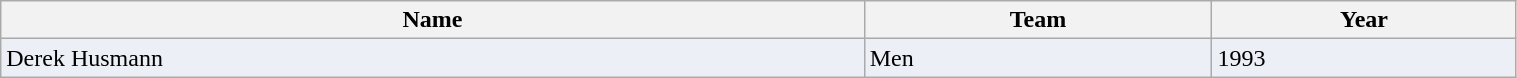<table class="wikitable sortable" width=80%>
<tr>
<th align=center><strong>Name</strong></th>
<th align=center><strong>Team</strong></th>
<th align=center><strong>Year</strong></th>
</tr>
<tr bgcolor="#ECEFF6">
<td>Derek Husmann</td>
<td>Men</td>
<td>1993</td>
</tr>
</table>
